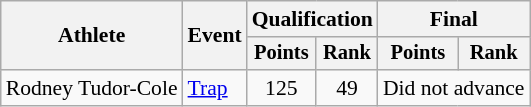<table class="wikitable" style="font-size:90%">
<tr>
<th rowspan="2">Athlete</th>
<th rowspan="2">Event</th>
<th colspan=2>Qualification</th>
<th colspan=2>Final</th>
</tr>
<tr style="font-size:95%">
<th>Points</th>
<th>Rank</th>
<th>Points</th>
<th>Rank</th>
</tr>
<tr align=center>
<td align=left>Rodney Tudor-Cole</td>
<td align=left><a href='#'>Trap</a></td>
<td>125</td>
<td>49</td>
<td colspan=2>Did not advance</td>
</tr>
</table>
